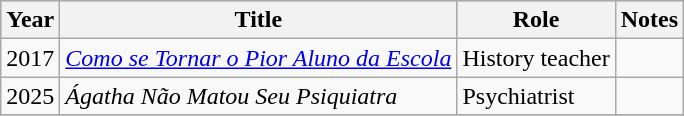<table class="wikitable">
<tr style="background:#b0c4de; text-align:center;">
<th>Year</th>
<th>Title</th>
<th>Role</th>
<th>Notes</th>
</tr>
<tr>
<td>2017</td>
<td><em><a href='#'>Como se Tornar o Pior Aluno da Escola</a></em></td>
<td>History teacher</td>
<td></td>
</tr>
<tr>
<td>2025</td>
<td><em>Ágatha Não Matou Seu Psiquiatra</em></td>
<td>Psychiatrist</td>
<td></td>
</tr>
<tr>
</tr>
</table>
